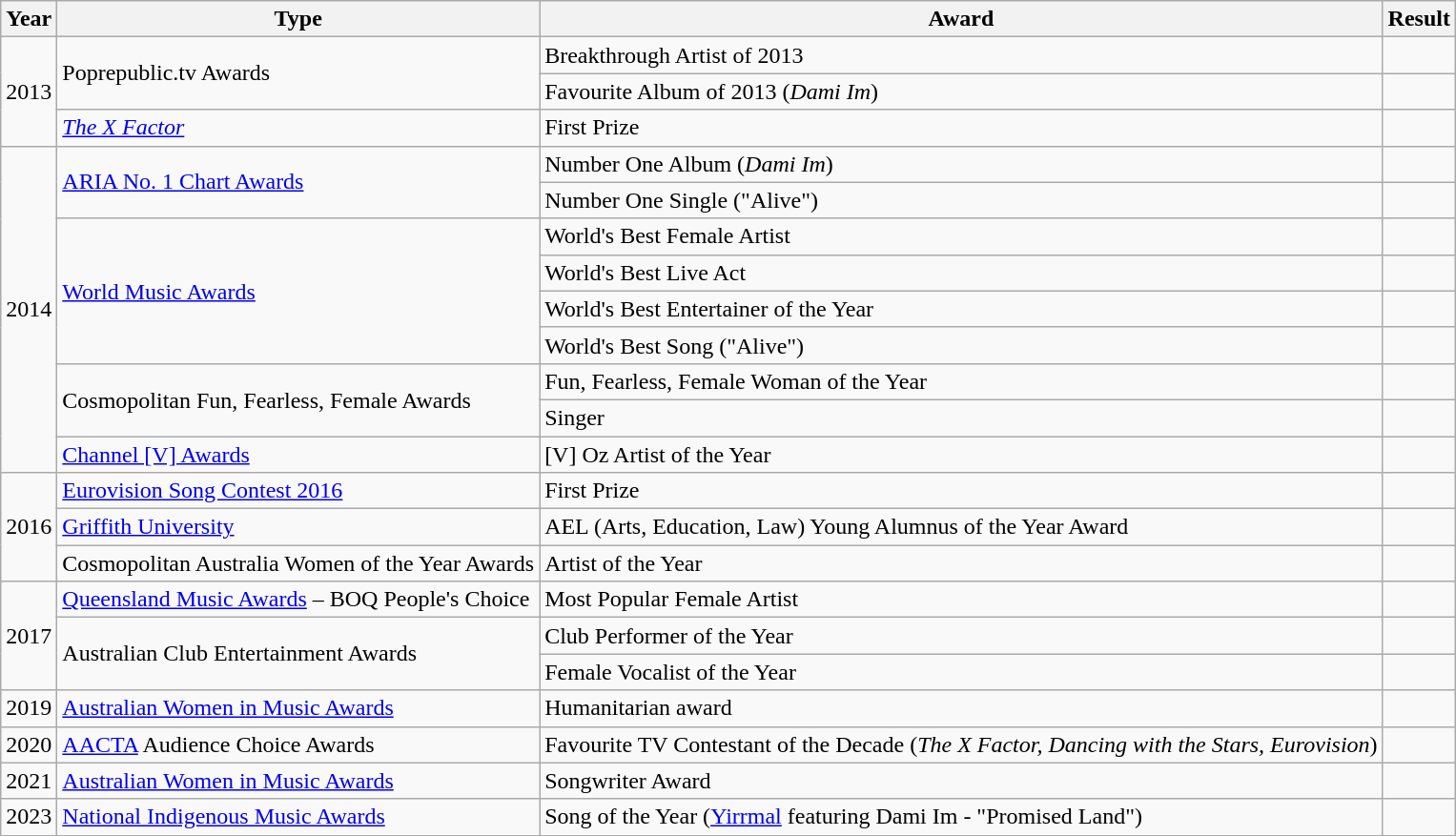<table class="wikitable">
<tr>
<th>Year</th>
<th>Type</th>
<th>Award</th>
<th>Result</th>
</tr>
<tr>
<td rowspan="3">2013</td>
<td rowspan="2">Poprepublic.tv Awards</td>
<td>Breakthrough Artist of 2013</td>
<td></td>
</tr>
<tr>
<td>Favourite Album of 2013 (<em>Dami Im</em>)</td>
<td></td>
</tr>
<tr>
<td><a href='#'><em>The X Factor</em></a></td>
<td>First Prize</td>
<td></td>
</tr>
<tr>
<td rowspan="9">2014</td>
<td rowspan="2"><a href='#'>ARIA No. 1 Chart Awards</a></td>
<td>Number One Album (<em>Dami Im</em>)</td>
<td></td>
</tr>
<tr>
<td>Number One Single ("Alive")</td>
<td></td>
</tr>
<tr>
<td rowspan="4"><a href='#'>World Music Awards</a></td>
<td>World's Best Female Artist</td>
<td></td>
</tr>
<tr>
<td>World's Best Live Act</td>
<td></td>
</tr>
<tr>
<td>World's Best Entertainer of the Year</td>
<td></td>
</tr>
<tr>
<td>World's Best Song ("Alive")</td>
<td></td>
</tr>
<tr>
<td Rowspan="2">Cosmopolitan Fun, Fearless, Female Awards</td>
<td>Fun, Fearless, Female Woman of the Year</td>
<td></td>
</tr>
<tr>
<td>Singer</td>
<td></td>
</tr>
<tr>
<td><a href='#'>Channel [V] Awards</a></td>
<td>[V] Oz Artist of the Year</td>
<td></td>
</tr>
<tr>
<td Rowspan="3">2016</td>
<td><a href='#'>Eurovision Song Contest 2016</a></td>
<td>First Prize</td>
<td></td>
</tr>
<tr>
<td><a href='#'>Griffith University</a></td>
<td>AEL (Arts, Education, Law) Young Alumnus of the Year Award</td>
<td></td>
</tr>
<tr>
<td>Cosmopolitan Australia Women of the Year Awards</td>
<td>Artist of the Year</td>
<td></td>
</tr>
<tr>
<td Rowspan="3">2017</td>
<td><a href='#'>Queensland Music Awards</a> – BOQ People's Choice</td>
<td>Most Popular Female Artist</td>
<td></td>
</tr>
<tr>
<td Rowspan="2">Australian Club Entertainment Awards</td>
<td>Club Performer of the Year</td>
<td></td>
</tr>
<tr>
<td>Female Vocalist of the Year</td>
<td></td>
</tr>
<tr>
<td>2019</td>
<td><a href='#'>Australian Women in Music Awards</a></td>
<td>Humanitarian award</td>
<td></td>
</tr>
<tr>
<td>2020</td>
<td><a href='#'>AACTA</a> Audience Choice Awards</td>
<td>Favourite TV Contestant of the Decade (<em>The X Factor, Dancing with the Stars, Eurovision</em>)</td>
<td></td>
</tr>
<tr>
<td>2021</td>
<td><a href='#'>Australian Women in Music Awards</a></td>
<td>Songwriter Award</td>
<td></td>
</tr>
<tr>
<td>2023</td>
<td><a href='#'>National Indigenous Music Awards</a></td>
<td>Song of the Year (<a href='#'>Yirrmal</a> featuring Dami Im - "Promised Land")</td>
<td></td>
</tr>
<tr>
</tr>
</table>
